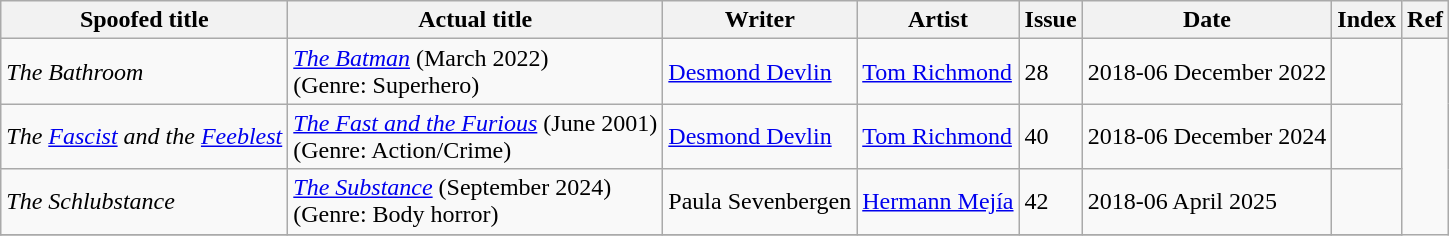<table class="wikitable sortable">
<tr>
<th><strong>Spoofed title</strong></th>
<th><strong>Actual title</strong></th>
<th><strong>Writer</strong></th>
<th><strong>Artist</strong></th>
<th><strong>Issue</strong></th>
<th><strong>Date</strong></th>
<th><strong>Index</strong></th>
<th><strong>Ref</strong></th>
</tr>
<tr>
<td><em>The Bathroom</em></td>
<td><em><a href='#'>The Batman</a></em> (March 2022)<br>(Genre: Superhero)</td>
<td><a href='#'>Desmond Devlin</a></td>
<td><a href='#'>Tom Richmond</a></td>
<td>28</td>
<td><span>2018-06</span> December 2022</td>
<td></td>
</tr>
<tr>
<td><em>The <a href='#'>Fascist</a> and the <a href='#'>Feeblest</a></em></td>
<td><em><a href='#'>The Fast and the Furious</a></em> (June 2001)<br>(Genre: Action/Crime)</td>
<td><a href='#'>Desmond Devlin</a></td>
<td><a href='#'>Tom Richmond</a></td>
<td>40</td>
<td><span>2018-06</span> December 2024</td>
<td></td>
</tr>
<tr>
<td><em>The Schlubstance</em></td>
<td><em><a href='#'>The Substance</a></em> (September 2024)<br>(Genre: Body horror)</td>
<td>Paula Sevenbergen</td>
<td><a href='#'>Hermann Mejía</a></td>
<td>42</td>
<td><span>2018-06</span> April 2025</td>
<td></td>
</tr>
<tr>
</tr>
</table>
